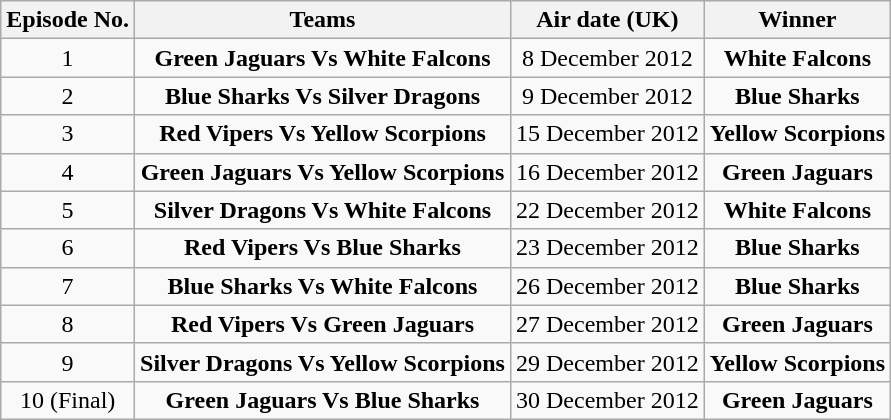<table class="wikitable" style="text-align:center;">
<tr>
<th>Episode No.</th>
<th>Teams</th>
<th>Air date (UK)</th>
<th>Winner</th>
</tr>
<tr>
<td>1</td>
<td><strong>Green Jaguars Vs White Falcons</strong></td>
<td>8 December 2012</td>
<td><strong>White Falcons</strong></td>
</tr>
<tr>
<td>2</td>
<td><strong>Blue Sharks Vs Silver Dragons</strong></td>
<td>9 December 2012</td>
<td><strong>Blue Sharks</strong></td>
</tr>
<tr>
<td>3</td>
<td><strong>Red Vipers Vs Yellow Scorpions</strong></td>
<td>15 December 2012</td>
<td><strong>Yellow Scorpions</strong></td>
</tr>
<tr>
<td>4</td>
<td><strong>Green Jaguars Vs Yellow Scorpions</strong></td>
<td>16 December 2012</td>
<td><strong>Green Jaguars</strong></td>
</tr>
<tr>
<td>5</td>
<td><strong>Silver Dragons  Vs White Falcons</strong></td>
<td>22 December 2012</td>
<td><strong>White Falcons</strong></td>
</tr>
<tr>
<td>6</td>
<td><strong>Red Vipers Vs Blue Sharks</strong></td>
<td>23 December 2012</td>
<td><strong>Blue Sharks</strong></td>
</tr>
<tr>
<td>7</td>
<td><strong>Blue Sharks Vs White Falcons</strong></td>
<td>26 December 2012</td>
<td><strong>Blue Sharks</strong></td>
</tr>
<tr>
<td>8</td>
<td><strong>Red Vipers Vs Green Jaguars</strong></td>
<td>27 December 2012</td>
<td><strong>Green Jaguars</strong></td>
</tr>
<tr>
<td>9</td>
<td><strong>Silver Dragons Vs Yellow Scorpions</strong></td>
<td>29 December 2012</td>
<td><strong>Yellow Scorpions</strong></td>
</tr>
<tr>
<td>10 (Final)</td>
<td><strong>Green Jaguars Vs Blue Sharks</strong></td>
<td>30 December 2012</td>
<td><strong>Green Jaguars</strong></td>
</tr>
</table>
